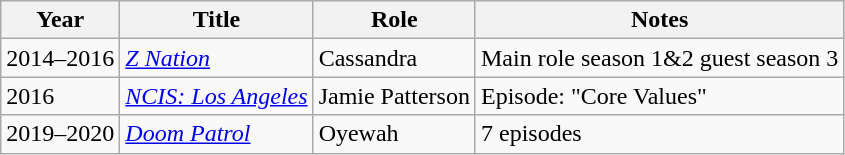<table class="wikitable sortable">
<tr>
<th>Year</th>
<th>Title</th>
<th>Role</th>
<th class="unsortable">Notes</th>
</tr>
<tr>
<td>2014–2016</td>
<td><em><a href='#'>Z Nation</a></em></td>
<td>Cassandra</td>
<td>Main role season 1&2 guest season 3</td>
</tr>
<tr>
<td>2016</td>
<td><em><a href='#'>NCIS: Los Angeles</a></em></td>
<td>Jamie Patterson</td>
<td>Episode: "Core Values"</td>
</tr>
<tr>
<td>2019–2020</td>
<td><em><a href='#'>Doom Patrol</a></em></td>
<td>Oyewah</td>
<td>7 episodes</td>
</tr>
</table>
